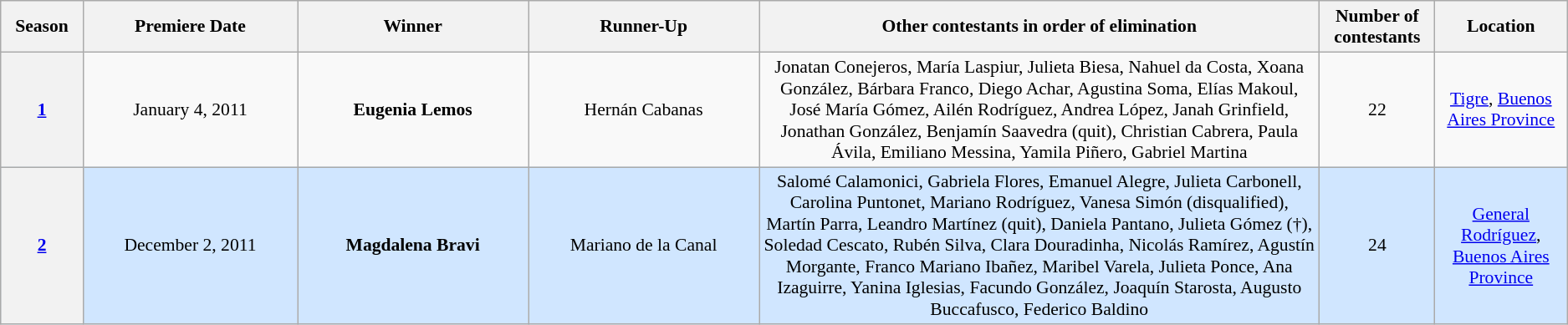<table class="wikitable" style="font-size:90%; text-align: center;">
<tr>
<th width="5%">Season</th>
<th width="13%">Premiere Date</th>
<th width=14%>Winner</th>
<th width=14%>Runner-Up</th>
<th width="34%">Other contestants in order of elimination</th>
<th width="7%">Number of contestants</th>
<th width="8%">Location</th>
</tr>
<tr>
<th><a href='#'>1</a></th>
<td>January 4, 2011</td>
<td><strong>Eugenia Lemos</strong></td>
<td>Hernán Cabanas</td>
<td>Jonatan Conejeros, María Laspiur, Julieta Biesa, Nahuel da Costa, Xoana González, Bárbara Franco, Diego Achar, Agustina Soma, Elías Makoul, José María Gómez, Ailén Rodríguez, Andrea López, Janah Grinfield, Jonathan González, Benjamín Saavedra (quit), Christian Cabrera, Paula Ávila, Emiliano Messina, Yamila Piñero, Gabriel Martina <br></td>
<td>22</td>
<td><a href='#'>Tigre</a>, <a href='#'>Buenos Aires Province</a></td>
</tr>
<tr style="background: #D0E6FF;">
<th><a href='#'>2</a></th>
<td>December 2, 2011</td>
<td><strong>Magdalena Bravi</strong></td>
<td>Mariano de la Canal</td>
<td>Salomé Calamonici, Gabriela Flores, Emanuel Alegre, Julieta Carbonell, Carolina Puntonet, Mariano Rodríguez, Vanesa Simón (disqualified), Martín Parra, Leandro Martínez (quit), Daniela Pantano, Julieta Gómez (†), Soledad Cescato, Rubén Silva, Clara Douradinha, Nicolás Ramírez, Agustín Morgante, Franco Mariano Ibañez, Maribel Varela, Julieta Ponce, Ana Izaguirre, Yanina Iglesias, Facundo González, Joaquín Starosta, Augusto Buccafusco, Federico Baldino</td>
<td>24</td>
<td><a href='#'>General Rodríguez</a>, <a href='#'>Buenos Aires Province</a></td>
</tr>
</table>
